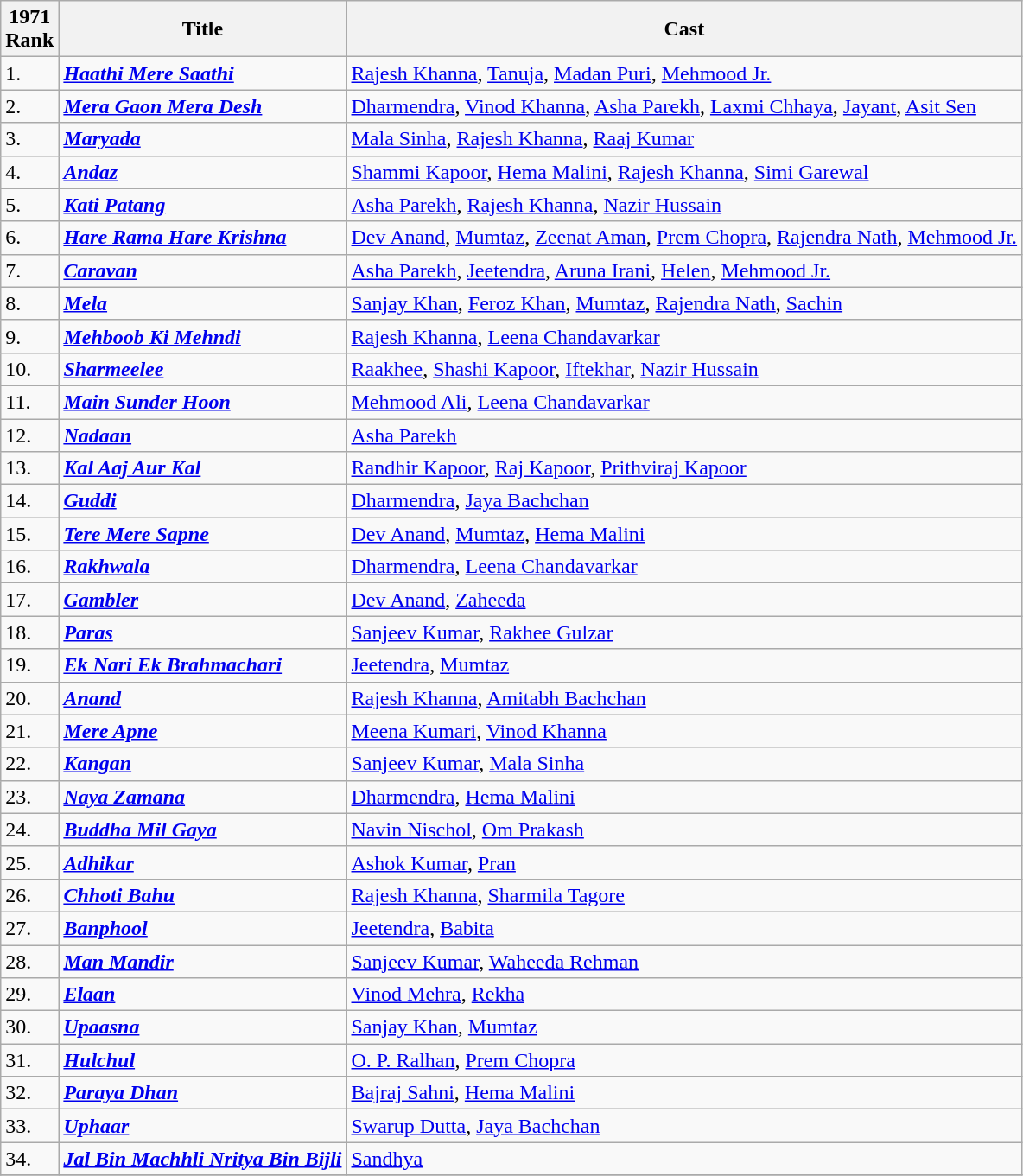<table class="wikitable">
<tr>
<th>1971<br>Rank</th>
<th>Title</th>
<th>Cast</th>
</tr>
<tr>
<td>1.</td>
<td><strong><em><a href='#'>Haathi Mere Saathi</a></em></strong></td>
<td><a href='#'>Rajesh Khanna</a>, <a href='#'>Tanuja</a>, <a href='#'>Madan Puri</a>, <a href='#'>Mehmood Jr.</a></td>
</tr>
<tr>
<td>2.</td>
<td><strong><em><a href='#'>Mera Gaon Mera Desh</a></em></strong></td>
<td><a href='#'>Dharmendra</a>, <a href='#'>Vinod Khanna</a>, <a href='#'>Asha Parekh</a>, <a href='#'>Laxmi Chhaya</a>, <a href='#'>Jayant</a>, <a href='#'>Asit Sen</a></td>
</tr>
<tr>
<td>3.</td>
<td><strong><em><a href='#'>Maryada</a></em></strong></td>
<td><a href='#'>Mala Sinha</a>, <a href='#'>Rajesh Khanna</a>, <a href='#'>Raaj Kumar</a></td>
</tr>
<tr>
<td>4.</td>
<td><strong><em><a href='#'>Andaz</a></em></strong></td>
<td><a href='#'>Shammi Kapoor</a>, <a href='#'>Hema Malini</a>, <a href='#'>Rajesh Khanna</a>, <a href='#'>Simi Garewal</a></td>
</tr>
<tr>
<td>5.</td>
<td><strong><em><a href='#'>Kati Patang</a></em></strong></td>
<td><a href='#'>Asha Parekh</a>, <a href='#'>Rajesh Khanna</a>, <a href='#'>Nazir Hussain</a></td>
</tr>
<tr>
<td>6.</td>
<td><strong><em><a href='#'>Hare Rama Hare Krishna</a></em></strong></td>
<td><a href='#'>Dev Anand</a>, <a href='#'>Mumtaz</a>, <a href='#'>Zeenat Aman</a>, <a href='#'>Prem Chopra</a>, <a href='#'>Rajendra Nath</a>, <a href='#'>Mehmood Jr.</a></td>
</tr>
<tr>
<td>7.</td>
<td><strong><em><a href='#'>Caravan</a></em></strong></td>
<td><a href='#'>Asha Parekh</a>, <a href='#'>Jeetendra</a>, <a href='#'>Aruna Irani</a>, <a href='#'>Helen</a>, <a href='#'>Mehmood Jr.</a></td>
</tr>
<tr>
<td>8.</td>
<td><strong><em><a href='#'>Mela</a></em></strong></td>
<td><a href='#'>Sanjay Khan</a>, <a href='#'>Feroz Khan</a>, <a href='#'>Mumtaz</a>, <a href='#'>Rajendra Nath</a>, <a href='#'>Sachin</a></td>
</tr>
<tr>
<td>9.</td>
<td><strong><em><a href='#'>Mehboob Ki Mehndi</a></em></strong></td>
<td><a href='#'>Rajesh Khanna</a>, <a href='#'>Leena Chandavarkar</a></td>
</tr>
<tr>
<td>10.</td>
<td><strong><em><a href='#'>Sharmeelee</a></em></strong></td>
<td><a href='#'>Raakhee</a>, <a href='#'>Shashi Kapoor</a>, <a href='#'>Iftekhar</a>, <a href='#'>Nazir Hussain</a></td>
</tr>
<tr>
<td>11.</td>
<td><strong><em><a href='#'>Main Sunder Hoon</a></em></strong></td>
<td><a href='#'>Mehmood Ali</a>, <a href='#'>Leena Chandavarkar</a></td>
</tr>
<tr>
<td>12.</td>
<td><strong><em><a href='#'>Nadaan</a></em></strong></td>
<td><a href='#'>Asha Parekh</a></td>
</tr>
<tr>
<td>13.</td>
<td><strong><em><a href='#'>Kal Aaj Aur Kal</a></em></strong></td>
<td><a href='#'>Randhir Kapoor</a>, <a href='#'>Raj Kapoor</a>, <a href='#'>Prithviraj Kapoor</a></td>
</tr>
<tr>
<td>14.</td>
<td><strong><em><a href='#'>Guddi</a></em></strong></td>
<td><a href='#'>Dharmendra</a>, <a href='#'>Jaya Bachchan</a></td>
</tr>
<tr>
<td>15.</td>
<td><strong><em><a href='#'>Tere Mere Sapne</a></em></strong></td>
<td><a href='#'>Dev Anand</a>, <a href='#'>Mumtaz</a>, <a href='#'>Hema Malini</a></td>
</tr>
<tr>
<td>16.</td>
<td><strong><em><a href='#'>Rakhwala</a></em></strong></td>
<td><a href='#'>Dharmendra</a>, <a href='#'>Leena Chandavarkar</a></td>
</tr>
<tr>
<td>17.</td>
<td><strong><em><a href='#'>Gambler</a></em></strong></td>
<td><a href='#'>Dev Anand</a>, <a href='#'>Zaheeda</a></td>
</tr>
<tr>
<td>18.</td>
<td><strong><em><a href='#'>Paras</a></em></strong></td>
<td><a href='#'>Sanjeev Kumar</a>, <a href='#'>Rakhee Gulzar</a></td>
</tr>
<tr>
<td>19.</td>
<td><strong><em><a href='#'>Ek Nari Ek Brahmachari</a></em></strong></td>
<td><a href='#'>Jeetendra</a>, <a href='#'>Mumtaz</a></td>
</tr>
<tr>
<td>20.</td>
<td><a href='#'><strong><em>Anand</em></strong></a></td>
<td><a href='#'>Rajesh Khanna</a>, <a href='#'>Amitabh Bachchan</a></td>
</tr>
<tr>
<td>21.</td>
<td><strong><em><a href='#'>Mere Apne</a></em></strong></td>
<td><a href='#'>Meena Kumari</a>, <a href='#'>Vinod Khanna</a></td>
</tr>
<tr>
<td>22.</td>
<td><strong><em><a href='#'>Kangan</a></em></strong></td>
<td><a href='#'>Sanjeev Kumar</a>, <a href='#'>Mala Sinha</a></td>
</tr>
<tr>
<td>23.</td>
<td><strong><em><a href='#'>Naya Zamana</a></em></strong></td>
<td><a href='#'>Dharmendra</a>, <a href='#'>Hema Malini</a></td>
</tr>
<tr>
<td>24.</td>
<td><strong><em><a href='#'>Buddha Mil Gaya</a></em></strong></td>
<td><a href='#'>Navin Nischol</a>, <a href='#'>Om Prakash</a></td>
</tr>
<tr>
<td>25.</td>
<td><strong><em><a href='#'>Adhikar</a></em></strong></td>
<td><a href='#'>Ashok Kumar</a>, <a href='#'>Pran</a></td>
</tr>
<tr>
<td>26.</td>
<td><strong><em><a href='#'>Chhoti Bahu</a></em></strong></td>
<td><a href='#'>Rajesh Khanna</a>, <a href='#'>Sharmila Tagore</a></td>
</tr>
<tr>
<td>27.</td>
<td><strong><em><a href='#'>Banphool</a></em></strong></td>
<td><a href='#'>Jeetendra</a>, <a href='#'>Babita</a></td>
</tr>
<tr>
<td>28.</td>
<td><strong><em><a href='#'>Man Mandir</a></em></strong></td>
<td><a href='#'>Sanjeev Kumar</a>, <a href='#'>Waheeda Rehman</a></td>
</tr>
<tr>
<td>29.</td>
<td><strong><em><a href='#'>Elaan</a></em></strong></td>
<td><a href='#'>Vinod Mehra</a>, <a href='#'>Rekha</a></td>
</tr>
<tr>
<td>30.</td>
<td><strong><em><a href='#'>Upaasna</a></em></strong></td>
<td><a href='#'>Sanjay Khan</a>, <a href='#'>Mumtaz</a></td>
</tr>
<tr>
<td>31.</td>
<td><strong><em><a href='#'>Hulchul</a></em></strong></td>
<td><a href='#'>O. P. Ralhan</a>, <a href='#'>Prem Chopra</a></td>
</tr>
<tr>
<td>32.</td>
<td><strong><em><a href='#'>Paraya Dhan</a></em></strong></td>
<td><a href='#'>Bajraj Sahni</a>, <a href='#'>Hema Malini</a></td>
</tr>
<tr>
<td>33.</td>
<td><strong><em><a href='#'>Uphaar</a></em></strong></td>
<td><a href='#'>Swarup Dutta</a>, <a href='#'>Jaya Bachchan</a></td>
</tr>
<tr>
<td>34.</td>
<td><strong><em><a href='#'>Jal Bin Machhli Nritya Bin Bijli</a></em></strong></td>
<td><a href='#'>Sandhya</a></td>
</tr>
<tr>
</tr>
</table>
